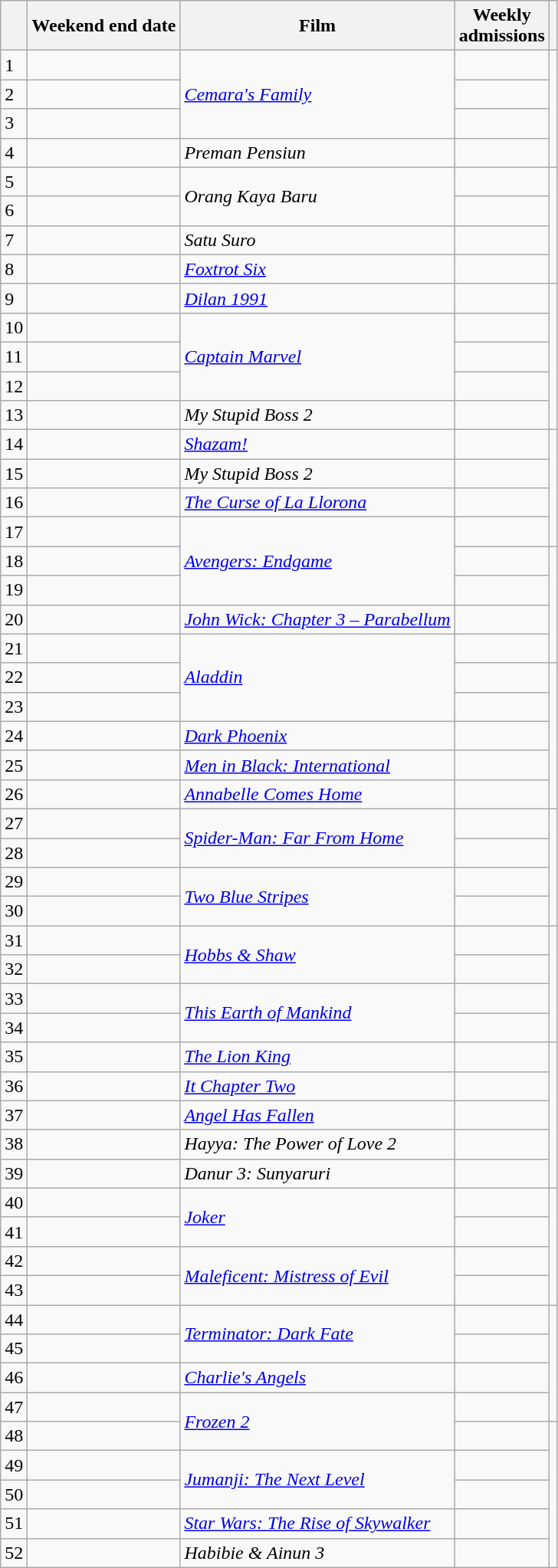<table class="wikitable sortable">
<tr>
<th></th>
<th>Weekend end date</th>
<th>Film</th>
<th>Weekly<br>admissions</th>
<th class="unsortable"></th>
</tr>
<tr>
<td>1</td>
<td></td>
<td rowspan="3"><em><a href='#'>Cemara's Family</a></em></td>
<td></td>
<td rowspan="4"></td>
</tr>
<tr>
<td>2</td>
<td></td>
<td></td>
</tr>
<tr>
<td>3</td>
<td></td>
<td></td>
</tr>
<tr>
<td>4</td>
<td></td>
<td><em>Preman Pensiun</em></td>
<td></td>
</tr>
<tr>
<td>5</td>
<td></td>
<td rowspan="2"><em>Orang Kaya Baru</em></td>
<td></td>
<td rowspan="4"></td>
</tr>
<tr>
<td>6</td>
<td></td>
<td></td>
</tr>
<tr>
<td>7</td>
<td></td>
<td><em>Satu Suro</em></td>
<td></td>
</tr>
<tr>
<td>8</td>
<td></td>
<td><em><a href='#'>Foxtrot Six</a></em></td>
<td></td>
</tr>
<tr>
<td>9</td>
<td></td>
<td><em><a href='#'>Dilan 1991</a></em></td>
<td></td>
<td rowspan="5"></td>
</tr>
<tr>
<td>10</td>
<td></td>
<td rowspan="3"><em><a href='#'>Captain Marvel</a></em></td>
<td></td>
</tr>
<tr>
<td>11</td>
<td></td>
<td></td>
</tr>
<tr>
<td>12</td>
<td></td>
<td></td>
</tr>
<tr>
<td>13</td>
<td></td>
<td><em>My Stupid Boss 2</em></td>
<td></td>
</tr>
<tr>
<td>14</td>
<td></td>
<td><em><a href='#'>Shazam!</a></em></td>
<td></td>
<td rowspan="4"></td>
</tr>
<tr>
<td>15</td>
<td></td>
<td><em>My Stupid Boss 2</em></td>
<td></td>
</tr>
<tr>
<td>16</td>
<td></td>
<td><em><a href='#'>The Curse of La Llorona</a></em></td>
<td></td>
</tr>
<tr>
<td>17</td>
<td></td>
<td rowspan="3"><em><a href='#'>Avengers: Endgame</a></em></td>
<td></td>
</tr>
<tr>
<td>18</td>
<td></td>
<td></td>
<td rowspan="4"></td>
</tr>
<tr>
<td>19</td>
<td></td>
<td></td>
</tr>
<tr>
<td>20</td>
<td></td>
<td><em><a href='#'>John Wick: Chapter 3 – Parabellum</a></em></td>
<td></td>
</tr>
<tr>
<td>21</td>
<td></td>
<td rowspan="3"><em><a href='#'>Aladdin</a></em></td>
<td></td>
</tr>
<tr>
<td>22</td>
<td></td>
<td></td>
<td rowspan="5"></td>
</tr>
<tr>
<td>23</td>
<td></td>
<td></td>
</tr>
<tr>
<td>24</td>
<td></td>
<td><em><a href='#'>Dark Phoenix</a></em></td>
<td></td>
</tr>
<tr>
<td>25</td>
<td></td>
<td><em><a href='#'>Men in Black: International</a></em></td>
<td></td>
</tr>
<tr>
<td>26</td>
<td></td>
<td><em><a href='#'>Annabelle Comes Home</a></em></td>
<td></td>
</tr>
<tr>
<td>27</td>
<td></td>
<td rowspan="2"><em><a href='#'>Spider-Man: Far From Home</a></em></td>
<td></td>
<td rowspan="4"></td>
</tr>
<tr>
<td>28</td>
<td></td>
<td></td>
</tr>
<tr>
<td>29</td>
<td></td>
<td rowspan="2"><em><a href='#'>Two Blue Stripes</a></em></td>
<td></td>
</tr>
<tr>
<td>30</td>
<td></td>
<td></td>
</tr>
<tr>
<td>31</td>
<td></td>
<td rowspan="2"><em><a href='#'>Hobbs & Shaw</a></em></td>
<td></td>
<td rowspan="4"></td>
</tr>
<tr>
<td>32</td>
<td></td>
<td></td>
</tr>
<tr>
<td>33</td>
<td></td>
<td rowspan="2"><em><a href='#'>This Earth of Mankind</a></em></td>
<td></td>
</tr>
<tr>
<td>34</td>
<td></td>
<td></td>
</tr>
<tr>
<td>35</td>
<td></td>
<td><em><a href='#'>The Lion King</a></em></td>
<td></td>
<td rowspan="5"></td>
</tr>
<tr>
<td>36</td>
<td></td>
<td><em><a href='#'>It Chapter Two</a></em></td>
<td></td>
</tr>
<tr>
<td>37</td>
<td></td>
<td><em><a href='#'>Angel Has Fallen</a></em></td>
<td></td>
</tr>
<tr>
<td>38</td>
<td></td>
<td><em>Hayya: The Power of Love 2</em></td>
<td></td>
</tr>
<tr>
<td>39</td>
<td></td>
<td><em>Danur 3: Sunyaruri</em></td>
<td></td>
</tr>
<tr>
<td>40</td>
<td></td>
<td rowspan="2"><em><a href='#'>Joker</a></em></td>
<td></td>
<td rowspan="4"></td>
</tr>
<tr>
<td>41</td>
<td></td>
<td></td>
</tr>
<tr>
<td>42</td>
<td></td>
<td rowspan="2"><em><a href='#'>Maleficent: Mistress of Evil</a></em></td>
<td></td>
</tr>
<tr>
<td>43</td>
<td></td>
<td></td>
</tr>
<tr>
<td>44</td>
<td></td>
<td rowspan="2"><em><a href='#'>Terminator: Dark Fate</a></em></td>
<td></td>
<td rowspan="4"></td>
</tr>
<tr>
<td>45</td>
<td></td>
<td></td>
</tr>
<tr>
<td>46</td>
<td></td>
<td><em><a href='#'>Charlie's Angels</a></em></td>
<td></td>
</tr>
<tr>
<td>47</td>
<td></td>
<td rowspan="2"><em><a href='#'>Frozen 2</a></em></td>
<td></td>
</tr>
<tr>
<td>48</td>
<td></td>
<td></td>
<td rowspan="5"></td>
</tr>
<tr>
<td>49</td>
<td></td>
<td rowspan="2"><em><a href='#'>Jumanji: The Next Level</a></em></td>
<td></td>
</tr>
<tr>
<td>50</td>
<td></td>
<td></td>
</tr>
<tr>
<td>51</td>
<td></td>
<td><em><a href='#'>Star Wars: The Rise of Skywalker</a></em></td>
<td></td>
</tr>
<tr>
<td>52</td>
<td></td>
<td><em>Habibie & Ainun 3</em></td>
<td></td>
</tr>
</table>
